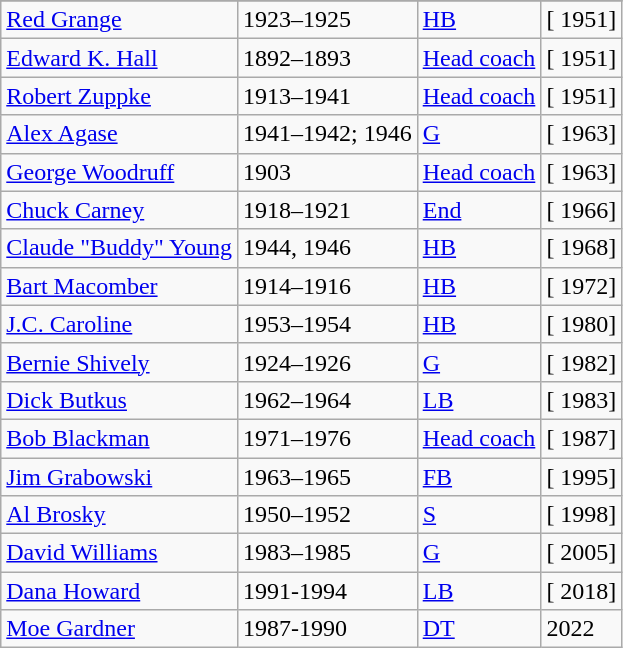<table class="wikitable">
<tr>
</tr>
<tr>
<td><a href='#'>Red Grange</a></td>
<td>1923–1925</td>
<td><a href='#'>HB</a></td>
<td>[ 1951]</td>
</tr>
<tr>
<td><a href='#'>Edward K. Hall</a></td>
<td>1892–1893</td>
<td><a href='#'>Head coach</a></td>
<td>[ 1951]</td>
</tr>
<tr>
<td><a href='#'>Robert Zuppke</a></td>
<td>1913–1941</td>
<td><a href='#'>Head coach</a></td>
<td>[ 1951]</td>
</tr>
<tr>
<td><a href='#'>Alex Agase</a></td>
<td>1941–1942; 1946</td>
<td><a href='#'>G</a></td>
<td>[ 1963]</td>
</tr>
<tr>
<td><a href='#'>George Woodruff</a></td>
<td>1903</td>
<td><a href='#'>Head coach</a></td>
<td>[ 1963]</td>
</tr>
<tr>
<td><a href='#'>Chuck Carney</a></td>
<td>1918–1921</td>
<td><a href='#'>End</a></td>
<td>[ 1966]</td>
</tr>
<tr>
<td><a href='#'>Claude "Buddy" Young</a></td>
<td>1944, 1946</td>
<td><a href='#'>HB</a></td>
<td>[ 1968]</td>
</tr>
<tr>
<td><a href='#'>Bart Macomber</a></td>
<td>1914–1916</td>
<td><a href='#'>HB</a></td>
<td>[ 1972]</td>
</tr>
<tr>
<td><a href='#'>J.C. Caroline</a></td>
<td>1953–1954</td>
<td><a href='#'>HB</a></td>
<td>[ 1980]</td>
</tr>
<tr>
<td><a href='#'>Bernie Shively</a></td>
<td>1924–1926</td>
<td><a href='#'>G</a></td>
<td>[ 1982]</td>
</tr>
<tr>
<td><a href='#'>Dick Butkus</a></td>
<td>1962–1964</td>
<td><a href='#'>LB</a></td>
<td>[ 1983]</td>
</tr>
<tr>
<td><a href='#'>Bob Blackman</a></td>
<td>1971–1976</td>
<td><a href='#'>Head coach</a></td>
<td>[ 1987]</td>
</tr>
<tr>
<td><a href='#'>Jim Grabowski</a></td>
<td>1963–1965</td>
<td><a href='#'>FB</a></td>
<td>[ 1995]</td>
</tr>
<tr>
<td><a href='#'>Al Brosky</a></td>
<td>1950–1952</td>
<td><a href='#'>S</a></td>
<td>[ 1998]</td>
</tr>
<tr>
<td><a href='#'>David Williams</a></td>
<td>1983–1985</td>
<td><a href='#'>G</a></td>
<td>[ 2005]</td>
</tr>
<tr>
<td><a href='#'>Dana Howard</a></td>
<td>1991-1994</td>
<td><a href='#'>LB</a></td>
<td>[ 2018]</td>
</tr>
<tr>
<td><a href='#'>Moe Gardner</a></td>
<td>1987-1990</td>
<td><a href='#'>DT</a></td>
<td>2022</td>
</tr>
</table>
